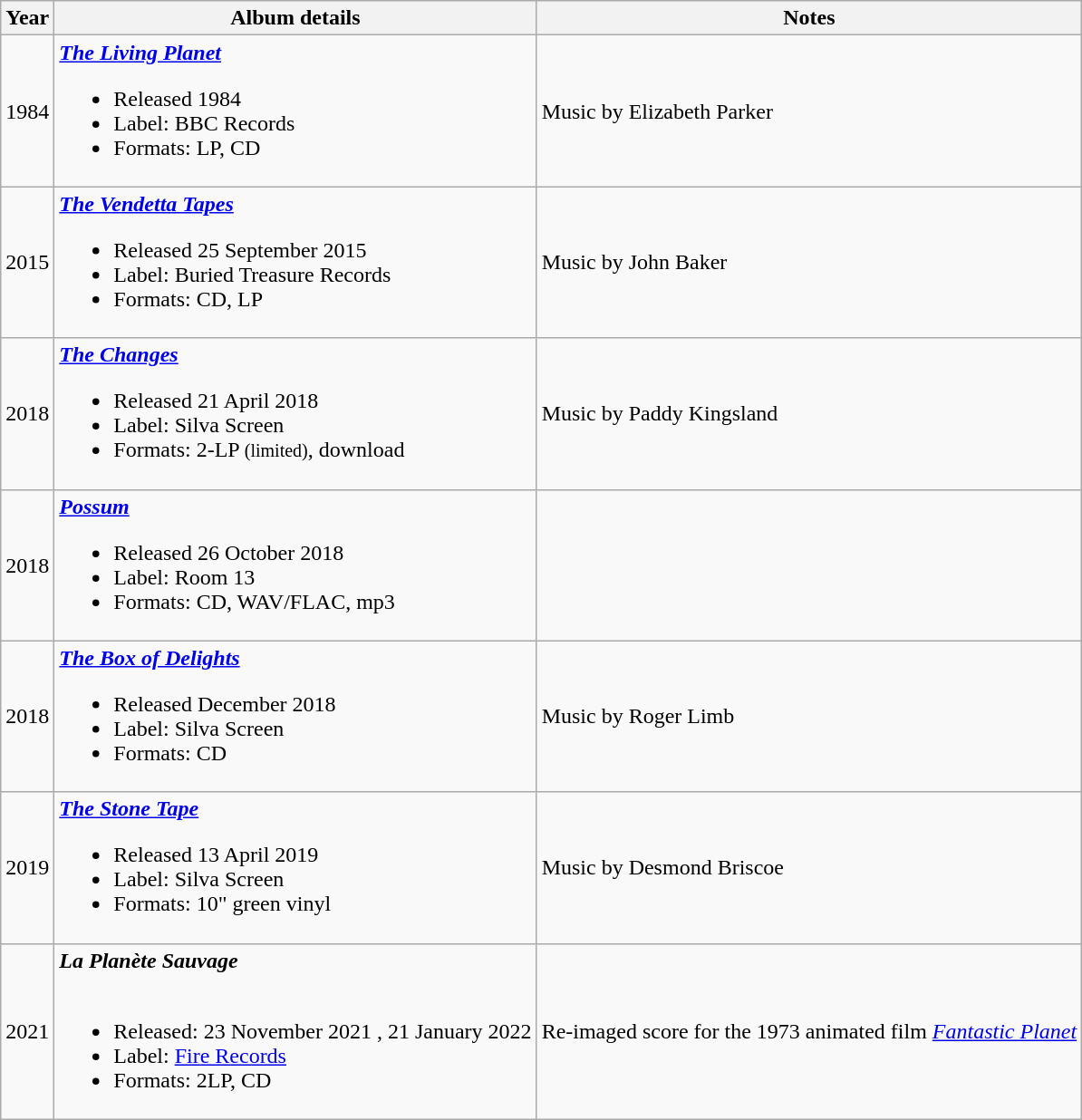<table class="wikitable">
<tr>
<th>Year</th>
<th>Album details</th>
<th>Notes</th>
</tr>
<tr>
<td>1984</td>
<td><strong><em><a href='#'>The Living Planet</a></em></strong><br><ul><li>Released 1984</li><li>Label: BBC Records </li><li>Formats: LP, CD</li></ul></td>
<td>Music by Elizabeth Parker</td>
</tr>
<tr>
<td>2015</td>
<td><strong><em><a href='#'>The Vendetta Tapes</a></em></strong><br><ul><li>Released 25 September 2015</li><li>Label: Buried Treasure Records </li><li>Formats: CD, LP</li></ul></td>
<td>Music by John Baker</td>
</tr>
<tr>
<td>2018</td>
<td><strong><em><a href='#'>The Changes</a></em></strong><br><ul><li>Released 21 April 2018</li><li>Label: Silva Screen </li><li>Formats: 2-LP <small>(limited)</small>, download</li></ul></td>
<td>Music by Paddy Kingsland</td>
</tr>
<tr>
<td>2018</td>
<td><strong><em><a href='#'>Possum</a></em></strong><br><ul><li>Released 26 October 2018</li><li>Label: Room 13 </li><li>Formats: CD, WAV/FLAC, mp3</li></ul></td>
<td></td>
</tr>
<tr>
<td>2018</td>
<td><strong><em><a href='#'>The Box of Delights</a></em></strong><br><ul><li>Released December 2018</li><li>Label: Silva Screen </li><li>Formats: CD</li></ul></td>
<td>Music by Roger Limb</td>
</tr>
<tr>
<td>2019</td>
<td><strong><em><a href='#'>The Stone Tape</a></em></strong><br><ul><li>Released 13 April 2019</li><li>Label: Silva Screen </li><li>Formats: 10" green vinyl </li></ul></td>
<td>Music by Desmond Briscoe</td>
</tr>
<tr>
<td>2021</td>
<td><strong><em>La Planète Sauvage</em></strong><br><br><ul><li>Released: 23 November 2021 , 21 January 2022</li><li>Label: <a href='#'>Fire Records</a> </li><li>Formats: 2LP, CD</li></ul></td>
<td>Re-imaged score for the 1973 animated film <em><a href='#'>Fantastic Planet</a></em></td>
</tr>
</table>
